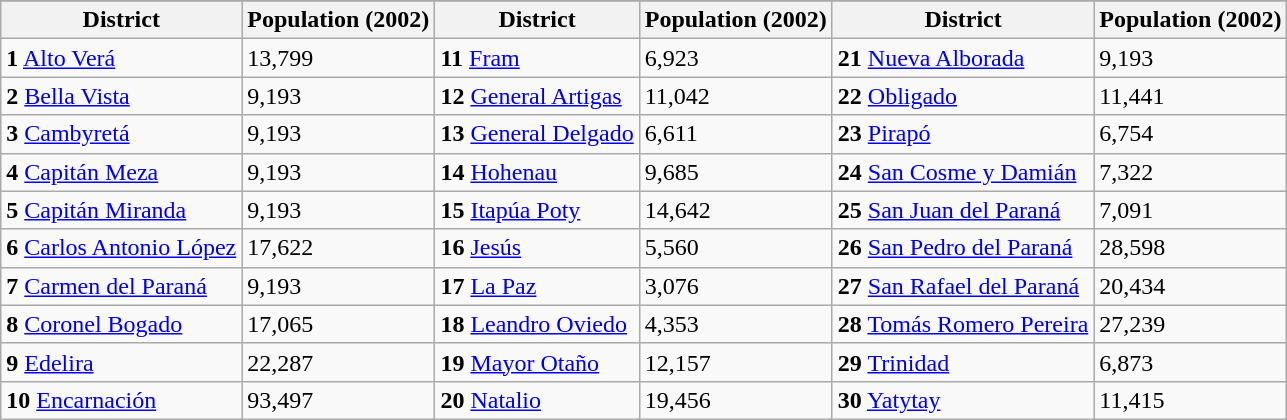<table class="wikitable">
<tr bgcolor=gray>
</tr>
<tr>
<th>District</th>
<th>Population (2002)</th>
<th>District</th>
<th>Population (2002)</th>
<th>District</th>
<th>Population (2002)</th>
</tr>
<tr>
<td><strong>1</strong> <a href='#'>Alto Verá</a></td>
<td>13,799</td>
<td><strong>11</strong> <a href='#'>Fram</a></td>
<td>6,923</td>
<td><strong>21</strong> <a href='#'>Nueva Alborada</a></td>
<td>9,193</td>
</tr>
<tr>
<td><strong>2</strong> <a href='#'>Bella Vista</a></td>
<td>9,193</td>
<td><strong>12</strong> <a href='#'>General Artigas</a></td>
<td>11,042</td>
<td><strong>22</strong> <a href='#'>Obligado</a></td>
<td>11,441</td>
</tr>
<tr>
<td><strong>3</strong> <a href='#'>Cambyretá</a></td>
<td>9,193</td>
<td><strong>13</strong> <a href='#'>General Delgado</a></td>
<td>6,611</td>
<td><strong>23</strong> <a href='#'>Pirapó</a></td>
<td>6,754</td>
</tr>
<tr>
<td><strong>4</strong> <a href='#'>Capitán Meza</a></td>
<td>9,193</td>
<td><strong>14</strong> <a href='#'>Hohenau</a></td>
<td>9,685</td>
<td><strong>24</strong> <a href='#'>San Cosme y Damián</a></td>
<td>7,322</td>
</tr>
<tr>
<td><strong>5</strong> <a href='#'>Capitán Miranda</a></td>
<td>9,193</td>
<td><strong>15</strong> <a href='#'>Itapúa Poty</a></td>
<td>14,642</td>
<td><strong>25</strong> <a href='#'>San Juan del Paraná</a></td>
<td>7,091</td>
</tr>
<tr>
<td><strong>6</strong> <a href='#'>Carlos Antonio López</a></td>
<td>17,622</td>
<td><strong>16</strong> <a href='#'>Jesús</a></td>
<td>5,560</td>
<td><strong>26</strong> <a href='#'>San Pedro del Paraná</a></td>
<td>28,598</td>
</tr>
<tr>
<td><strong>7</strong> <a href='#'>Carmen del Paraná</a></td>
<td>9,193</td>
<td><strong>17</strong> <a href='#'>La Paz</a></td>
<td>3,076</td>
<td><strong>27</strong> <a href='#'>San Rafael del Paraná</a></td>
<td>20,434</td>
</tr>
<tr>
<td><strong>8</strong> <a href='#'>Coronel Bogado</a></td>
<td>17,065</td>
<td><strong>18</strong> <a href='#'>Leandro Oviedo</a></td>
<td>4,353</td>
<td><strong>28</strong> <a href='#'>Tomás Romero Pereira</a></td>
<td>27,239</td>
</tr>
<tr>
<td><strong>9</strong> <a href='#'>Edelira</a></td>
<td>22,287</td>
<td><strong>19</strong> <a href='#'>Mayor Otaño</a></td>
<td>12,157</td>
<td><strong>29</strong> <a href='#'>Trinidad</a></td>
<td>6,873</td>
</tr>
<tr>
<td><strong>10</strong> <a href='#'>Encarnación</a></td>
<td>93,497</td>
<td><strong>20</strong> <a href='#'>Natalio</a></td>
<td>19,456</td>
<td><strong>30</strong> <a href='#'>Yatytay</a></td>
<td>11,415</td>
</tr>
</table>
